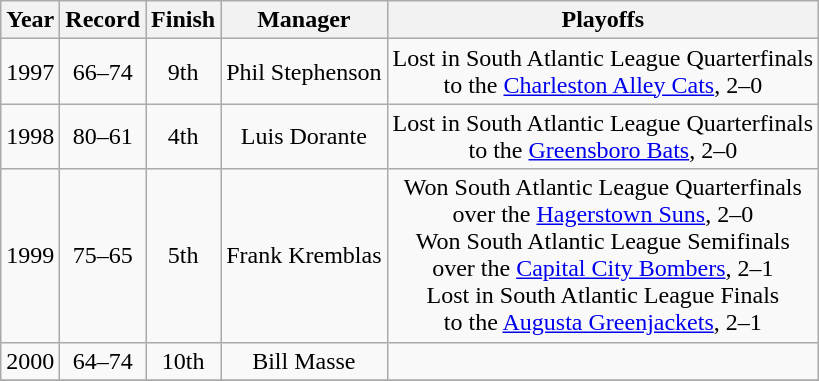<table class="wikitable" style="text-align:center">
<tr>
<th>Year</th>
<th>Record</th>
<th>Finish</th>
<th>Manager</th>
<th>Playoffs</th>
</tr>
<tr>
<td>1997</td>
<td>66–74</td>
<td>9th</td>
<td>Phil Stephenson</td>
<td>Lost in South Atlantic League Quarterfinals <br> to the <a href='#'>Charleston Alley Cats</a>, 2–0</td>
</tr>
<tr>
<td>1998</td>
<td>80–61</td>
<td>4th</td>
<td>Luis Dorante</td>
<td>Lost in South Atlantic League Quarterfinals <br> to the <a href='#'>Greensboro Bats</a>, 2–0</td>
</tr>
<tr>
<td>1999</td>
<td>75–65</td>
<td>5th</td>
<td>Frank Kremblas</td>
<td>Won South Atlantic League Quarterfinals <br> over the <a href='#'>Hagerstown Suns</a>, 2–0 <br> Won South Atlantic League Semifinals <br> over the <a href='#'>Capital City Bombers</a>, 2–1 <br> Lost in South Atlantic League Finals <br> to the <a href='#'>Augusta Greenjackets</a>, 2–1</td>
</tr>
<tr>
<td>2000</td>
<td>64–74</td>
<td>10th</td>
<td>Bill Masse</td>
<td></td>
</tr>
<tr>
</tr>
</table>
